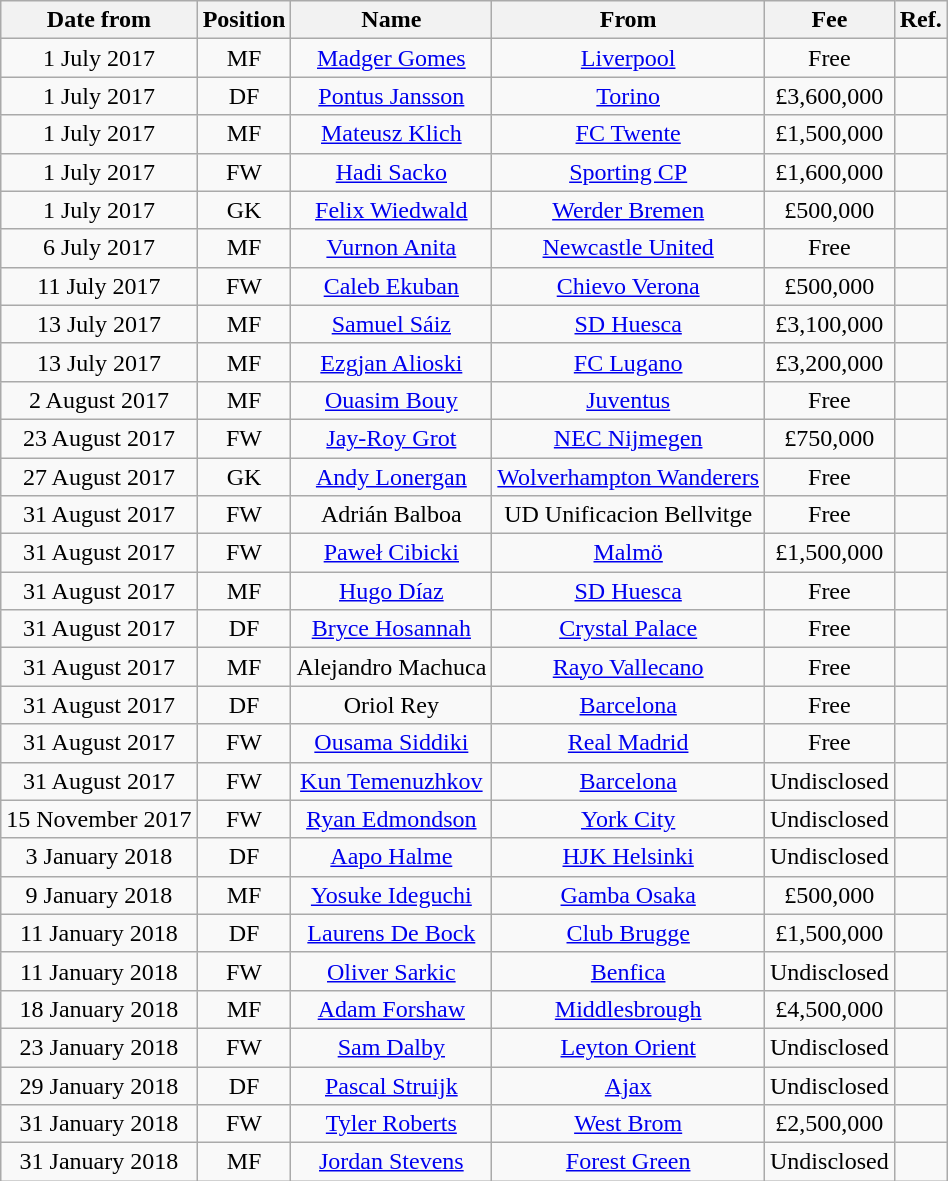<table class="wikitable" style="text-align:center;">
<tr>
<th>Date from</th>
<th>Position</th>
<th>Name</th>
<th width:190px;">From</th>
<th>Fee</th>
<th>Ref.</th>
</tr>
<tr>
<td>1 July 2017</td>
<td>MF</td>
<td><a href='#'>Madger Gomes</a></td>
<td><a href='#'>Liverpool</a></td>
<td>Free</td>
<td></td>
</tr>
<tr>
<td>1 July 2017</td>
<td>DF</td>
<td><a href='#'>Pontus Jansson</a></td>
<td><a href='#'>Torino</a></td>
<td>£3,600,000</td>
<td></td>
</tr>
<tr>
<td>1 July 2017</td>
<td>MF</td>
<td><a href='#'>Mateusz Klich</a></td>
<td><a href='#'>FC Twente</a></td>
<td>£1,500,000</td>
<td></td>
</tr>
<tr>
<td>1 July 2017</td>
<td>FW</td>
<td><a href='#'>Hadi Sacko</a></td>
<td><a href='#'>Sporting CP</a></td>
<td>£1,600,000</td>
<td></td>
</tr>
<tr>
<td>1 July 2017</td>
<td>GK</td>
<td><a href='#'>Felix Wiedwald</a></td>
<td><a href='#'>Werder Bremen</a></td>
<td>£500,000</td>
<td></td>
</tr>
<tr>
<td>6 July 2017</td>
<td>MF</td>
<td><a href='#'>Vurnon Anita</a></td>
<td><a href='#'>Newcastle United</a></td>
<td>Free</td>
<td></td>
</tr>
<tr>
<td>11 July 2017</td>
<td>FW</td>
<td><a href='#'>Caleb Ekuban</a></td>
<td><a href='#'>Chievo Verona</a></td>
<td>£500,000</td>
<td></td>
</tr>
<tr>
<td>13 July 2017</td>
<td>MF</td>
<td><a href='#'>Samuel Sáiz</a></td>
<td><a href='#'>SD Huesca</a></td>
<td>£3,100,000</td>
<td></td>
</tr>
<tr>
<td>13 July 2017</td>
<td>MF</td>
<td><a href='#'>Ezgjan Alioski</a></td>
<td><a href='#'>FC Lugano</a></td>
<td>£3,200,000</td>
<td></td>
</tr>
<tr>
<td>2 August 2017</td>
<td>MF</td>
<td><a href='#'>Ouasim Bouy</a></td>
<td><a href='#'>Juventus</a></td>
<td>Free</td>
<td></td>
</tr>
<tr>
<td>23 August 2017</td>
<td>FW</td>
<td><a href='#'>Jay-Roy Grot</a></td>
<td><a href='#'>NEC Nijmegen</a></td>
<td>£750,000</td>
<td></td>
</tr>
<tr>
<td>27 August 2017</td>
<td>GK</td>
<td><a href='#'>Andy Lonergan</a></td>
<td><a href='#'>Wolverhampton Wanderers</a></td>
<td>Free</td>
<td></td>
</tr>
<tr>
<td>31 August 2017</td>
<td>FW</td>
<td>Adrián Balboa</td>
<td>UD Unificacion Bellvitge</td>
<td>Free</td>
<td></td>
</tr>
<tr>
<td>31 August 2017</td>
<td>FW</td>
<td><a href='#'>Paweł Cibicki</a></td>
<td><a href='#'>Malmö</a></td>
<td>£1,500,000</td>
<td></td>
</tr>
<tr>
<td>31 August 2017</td>
<td>MF</td>
<td><a href='#'>Hugo Díaz</a></td>
<td><a href='#'>SD Huesca</a></td>
<td>Free</td>
<td></td>
</tr>
<tr>
<td>31 August 2017</td>
<td>DF</td>
<td><a href='#'>Bryce Hosannah</a></td>
<td><a href='#'>Crystal Palace</a></td>
<td>Free</td>
<td></td>
</tr>
<tr>
<td>31 August 2017</td>
<td>MF</td>
<td>Alejandro Machuca</td>
<td><a href='#'>Rayo Vallecano</a></td>
<td>Free</td>
<td></td>
</tr>
<tr>
<td>31 August 2017</td>
<td>DF</td>
<td>Oriol Rey</td>
<td><a href='#'>Barcelona</a></td>
<td>Free</td>
<td></td>
</tr>
<tr>
<td>31 August 2017</td>
<td>FW</td>
<td><a href='#'>Ousama Siddiki</a></td>
<td><a href='#'>Real Madrid</a></td>
<td>Free</td>
<td></td>
</tr>
<tr>
<td>31 August 2017</td>
<td>FW</td>
<td><a href='#'>Kun Temenuzhkov</a></td>
<td><a href='#'>Barcelona</a></td>
<td>Undisclosed</td>
<td></td>
</tr>
<tr>
<td>15 November 2017</td>
<td>FW</td>
<td><a href='#'>Ryan Edmondson</a></td>
<td><a href='#'>York City</a></td>
<td>Undisclosed</td>
<td></td>
</tr>
<tr>
<td>3 January 2018</td>
<td>DF</td>
<td><a href='#'>Aapo Halme</a></td>
<td><a href='#'>HJK Helsinki</a></td>
<td>Undisclosed</td>
<td></td>
</tr>
<tr>
<td>9 January 2018</td>
<td>MF</td>
<td><a href='#'>Yosuke Ideguchi</a></td>
<td><a href='#'>Gamba Osaka</a></td>
<td>£500,000</td>
<td></td>
</tr>
<tr>
<td>11 January 2018</td>
<td>DF</td>
<td><a href='#'>Laurens De Bock</a></td>
<td><a href='#'>Club Brugge</a></td>
<td>£1,500,000</td>
<td></td>
</tr>
<tr>
<td>11 January 2018</td>
<td>FW</td>
<td><a href='#'>Oliver Sarkic</a></td>
<td><a href='#'>Benfica</a></td>
<td>Undisclosed</td>
<td></td>
</tr>
<tr>
<td>18 January 2018</td>
<td>MF</td>
<td><a href='#'>Adam Forshaw</a></td>
<td><a href='#'>Middlesbrough</a></td>
<td>£4,500,000</td>
<td></td>
</tr>
<tr>
<td>23 January 2018</td>
<td>FW</td>
<td><a href='#'>Sam Dalby</a></td>
<td><a href='#'>Leyton Orient</a></td>
<td>Undisclosed</td>
<td></td>
</tr>
<tr>
<td>29 January 2018</td>
<td>DF</td>
<td><a href='#'>Pascal Struijk</a></td>
<td><a href='#'>Ajax</a></td>
<td>Undisclosed</td>
<td></td>
</tr>
<tr>
<td>31 January 2018</td>
<td>FW</td>
<td><a href='#'>Tyler Roberts</a></td>
<td><a href='#'>West Brom</a></td>
<td>£2,500,000</td>
<td></td>
</tr>
<tr>
<td>31 January 2018</td>
<td>MF</td>
<td><a href='#'>Jordan Stevens</a></td>
<td><a href='#'>Forest Green</a></td>
<td>Undisclosed</td>
<td></td>
</tr>
</table>
